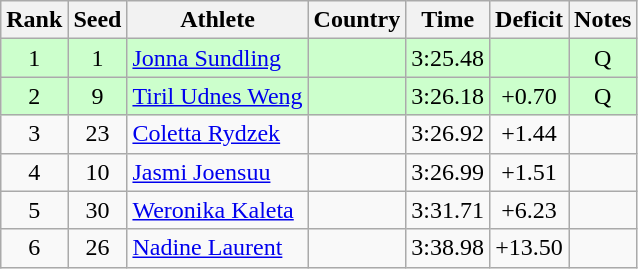<table class="wikitable sortable" style="text-align:center">
<tr>
<th>Rank</th>
<th>Seed</th>
<th>Athlete</th>
<th>Country</th>
<th>Time</th>
<th>Deficit</th>
<th>Notes</th>
</tr>
<tr bgcolor=ccffcc>
<td>1</td>
<td>1</td>
<td align=left><a href='#'>Jonna Sundling</a></td>
<td align=left></td>
<td>3:25.48</td>
<td></td>
<td>Q</td>
</tr>
<tr bgcolor=ccffcc>
<td>2</td>
<td>9</td>
<td align=left><a href='#'>Tiril Udnes Weng</a></td>
<td align=left></td>
<td>3:26.18</td>
<td>+0.70</td>
<td>Q</td>
</tr>
<tr>
<td>3</td>
<td>23</td>
<td align=left><a href='#'>Coletta Rydzek</a></td>
<td align=left></td>
<td>3:26.92</td>
<td>+1.44</td>
<td></td>
</tr>
<tr>
<td>4</td>
<td>10</td>
<td align=left><a href='#'>Jasmi Joensuu</a></td>
<td align=left></td>
<td>3:26.99</td>
<td>+1.51</td>
<td></td>
</tr>
<tr>
<td>5</td>
<td>30</td>
<td align=left><a href='#'>Weronika Kaleta</a></td>
<td align=left></td>
<td>3:31.71</td>
<td>+6.23</td>
<td></td>
</tr>
<tr>
<td>6</td>
<td>26</td>
<td align=left><a href='#'>Nadine Laurent</a></td>
<td align=left></td>
<td>3:38.98</td>
<td>+13.50</td>
<td></td>
</tr>
</table>
